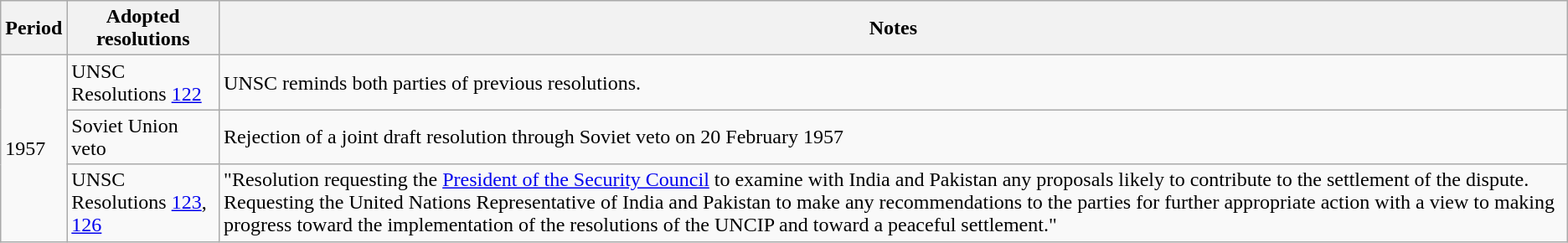<table class="wikitable">
<tr>
<th>Period</th>
<th>Adopted resolutions</th>
<th>Notes</th>
</tr>
<tr>
<td rowspan="3">1957</td>
<td>UNSC Resolutions <a href='#'>122</a></td>
<td>UNSC reminds both parties of previous resolutions.</td>
</tr>
<tr>
<td>Soviet Union veto</td>
<td>Rejection of a joint draft resolution through Soviet veto on 20 February 1957</td>
</tr>
<tr>
<td>UNSC Resolutions <a href='#'>123</a>, <a href='#'>126</a></td>
<td>"Resolution requesting the <a href='#'>President of the Security Council</a> to examine with India and Pakistan any proposals likely to contribute to the settlement of the dispute. Requesting the United Nations Representative of India and Pakistan to make any recommendations to the parties for further appropriate action with a view to making progress toward the implementation of the resolutions of the UNCIP and toward a peaceful settlement."</td>
</tr>
</table>
